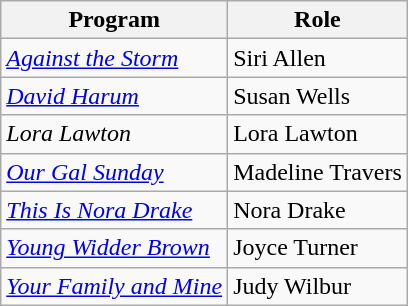<table class="wikitable">
<tr>
<th>Program</th>
<th>Role</th>
</tr>
<tr>
<td><em><a href='#'>Against the Storm</a></em></td>
<td>Siri Allen</td>
</tr>
<tr>
<td><em><a href='#'>David Harum</a></em></td>
<td>Susan Wells</td>
</tr>
<tr>
<td><em>Lora Lawton</em></td>
<td>Lora Lawton</td>
</tr>
<tr>
<td><em><a href='#'>Our Gal Sunday</a></em></td>
<td>Madeline Travers</td>
</tr>
<tr>
<td><em><a href='#'>This Is Nora Drake</a></em></td>
<td>Nora Drake</td>
</tr>
<tr>
<td><em><a href='#'>Young Widder Brown</a></em></td>
<td>Joyce Turner</td>
</tr>
<tr>
<td><em><a href='#'>Your Family and Mine</a></em></td>
<td>Judy Wilbur</td>
</tr>
</table>
